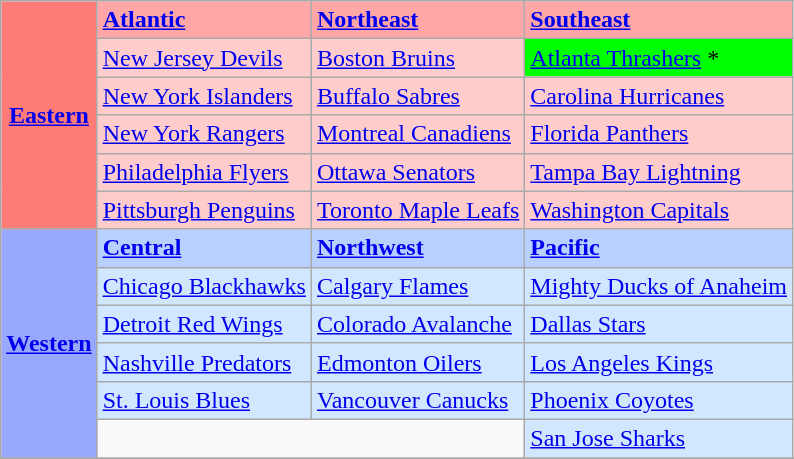<table class="wikitable">
<tr>
<th rowspan="6" style="background-color: #FF7B77;"><strong><a href='#'>Eastern</a></strong></th>
<td style="background-color: #FFA7A7;"><strong><a href='#'>Atlantic</a></strong></td>
<td style="background-color: #FFA7A7;"><strong><a href='#'>Northeast</a></strong></td>
<td style="background-color: #FFA7A7;"><strong><a href='#'>Southeast</a></strong></td>
</tr>
<tr>
<td style="background-color: #FFCCCC;"><a href='#'>New Jersey Devils</a></td>
<td style="background-color: #FFCCCC;"><a href='#'>Boston Bruins</a></td>
<td style="background-color: #00FF00;"><a href='#'>Atlanta Thrashers</a> *</td>
</tr>
<tr>
<td style="background-color: #FFCCCC;"><a href='#'>New York Islanders</a></td>
<td style="background-color: #FFCCCC;"><a href='#'>Buffalo Sabres</a></td>
<td style="background-color: #FFCCCC;"><a href='#'>Carolina Hurricanes</a></td>
</tr>
<tr>
<td style="background-color: #FFCCCC;"><a href='#'>New York Rangers</a></td>
<td style="background-color: #FFCCCC;"><a href='#'>Montreal Canadiens</a></td>
<td style="background-color: #FFCCCC;"><a href='#'>Florida Panthers</a></td>
</tr>
<tr>
<td style="background-color: #FFCCCC;"><a href='#'>Philadelphia Flyers</a></td>
<td style="background-color: #FFCCCC;"><a href='#'>Ottawa Senators</a></td>
<td style="background-color: #FFCCCC;"><a href='#'>Tampa Bay Lightning</a></td>
</tr>
<tr>
<td style="background-color: #FFCCCC;"><a href='#'>Pittsburgh Penguins</a></td>
<td style="background-color: #FFCCCC;"><a href='#'>Toronto Maple Leafs</a></td>
<td style="background-color: #FFCCCC;"><a href='#'>Washington Capitals</a></td>
</tr>
<tr>
<th rowspan="6" style="background-color: #99A8FF;"><strong><a href='#'>Western</a></strong></th>
<td style="background-color: #B7D0FF;"><strong><a href='#'>Central</a></strong></td>
<td style="background-color: #B7D0FF;"><strong><a href='#'>Northwest</a></strong></td>
<td style="background-color: #B7D0FF;"><strong><a href='#'>Pacific</a></strong></td>
</tr>
<tr>
<td style="background-color: #D0E7FF;"><a href='#'>Chicago Blackhawks</a></td>
<td style="background-color: #D0E7FF;"><a href='#'>Calgary Flames</a></td>
<td style="background-color: #D0E7FF;"><a href='#'>Mighty Ducks of Anaheim</a></td>
</tr>
<tr>
<td style="background-color: #D0E7FF;"><a href='#'>Detroit Red Wings</a></td>
<td style="background-color: #D0E7FF;"><a href='#'>Colorado Avalanche</a></td>
<td style="background-color: #D0E7FF;"><a href='#'>Dallas Stars</a></td>
</tr>
<tr>
<td style="background-color: #D0E7FF;"><a href='#'>Nashville Predators</a></td>
<td style="background-color: #D0E7FF;"><a href='#'>Edmonton Oilers</a></td>
<td style="background-color: #D0E7FF;"><a href='#'>Los Angeles Kings</a></td>
</tr>
<tr>
<td style="background-color: #D0E7FF;"><a href='#'>St. Louis Blues</a></td>
<td style="background-color: #D0E7FF;"><a href='#'>Vancouver Canucks</a></td>
<td style="background-color: #D0E7FF;"><a href='#'>Phoenix Coyotes</a></td>
</tr>
<tr>
<td colspan="2"> </td>
<td style="background-color: #D0E7FF;"><a href='#'>San Jose Sharks</a></td>
</tr>
<tr>
</tr>
</table>
